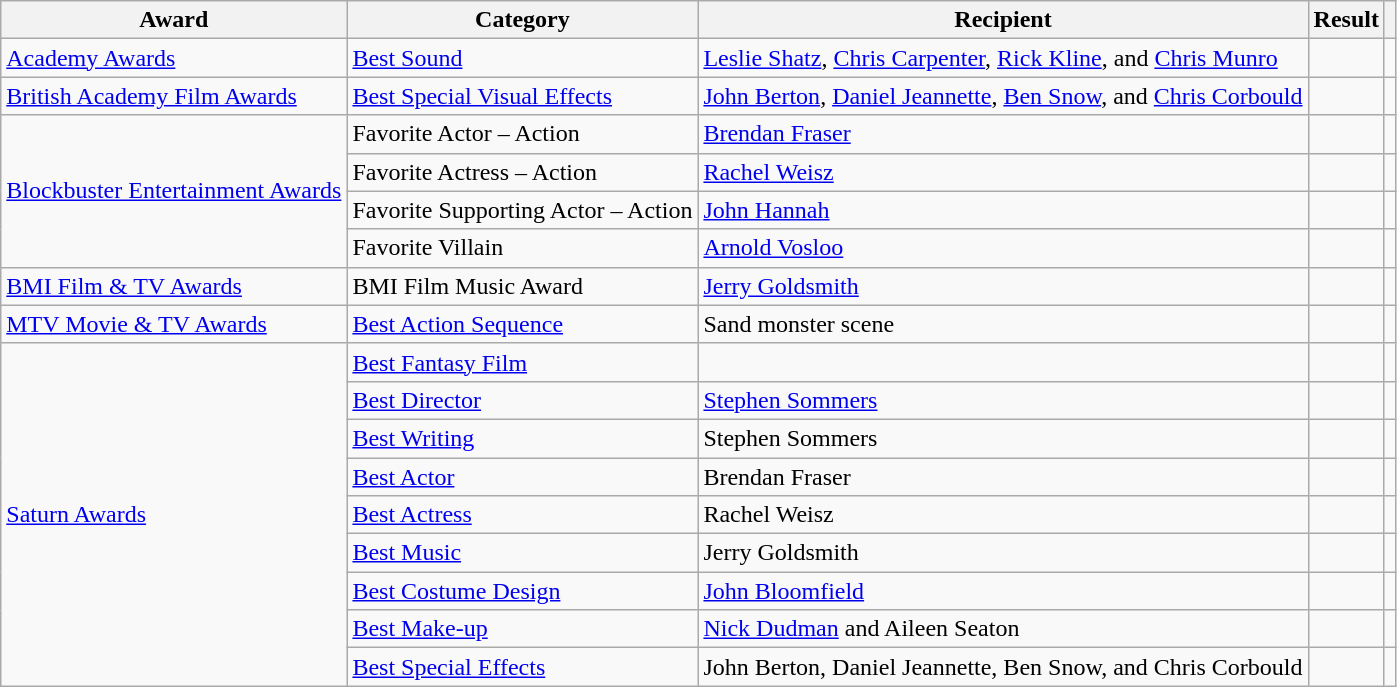<table class="wikitable plainrowheaders sortable">
<tr>
<th scope="col">Award</th>
<th scope="col">Category</th>
<th scope="col">Recipient</th>
<th scope="col">Result</th>
<th scope="col"! class="unsortable"></th>
</tr>
<tr>
<td><a href='#'>Academy Awards</a></td>
<td><a href='#'>Best Sound</a></td>
<td><a href='#'>Leslie Shatz</a>, <a href='#'>Chris Carpenter</a>, <a href='#'>Rick Kline</a>, and <a href='#'>Chris Munro</a></td>
<td></td>
<td></td>
</tr>
<tr>
<td><a href='#'>British Academy Film Awards</a></td>
<td><a href='#'>Best Special Visual Effects</a></td>
<td><a href='#'>John Berton</a>, <a href='#'>Daniel Jeannette</a>, <a href='#'>Ben Snow</a>, and <a href='#'>Chris Corbould</a></td>
<td></td>
<td></td>
</tr>
<tr>
<td rowspan=4><a href='#'>Blockbuster Entertainment Awards</a></td>
<td>Favorite Actor – Action</td>
<td><a href='#'>Brendan Fraser</a></td>
<td></td>
<td></td>
</tr>
<tr>
<td>Favorite Actress – Action</td>
<td><a href='#'>Rachel Weisz</a></td>
<td></td>
<td></td>
</tr>
<tr>
<td>Favorite Supporting Actor – Action</td>
<td><a href='#'>John Hannah</a></td>
<td></td>
<td></td>
</tr>
<tr>
<td>Favorite Villain</td>
<td><a href='#'>Arnold Vosloo</a></td>
<td></td>
<td></td>
</tr>
<tr>
<td><a href='#'>BMI Film & TV Awards</a></td>
<td>BMI Film Music Award</td>
<td><a href='#'>Jerry Goldsmith</a></td>
<td></td>
<td></td>
</tr>
<tr>
<td><a href='#'>MTV Movie & TV Awards</a></td>
<td><a href='#'>Best Action Sequence</a></td>
<td>Sand monster scene</td>
<td></td>
<td></td>
</tr>
<tr>
<td rowspan=9><a href='#'>Saturn Awards</a></td>
<td><a href='#'>Best Fantasy Film</a></td>
<td></td>
<td></td>
<td></td>
</tr>
<tr>
<td><a href='#'>Best Director</a></td>
<td><a href='#'>Stephen Sommers</a></td>
<td></td>
<td></td>
</tr>
<tr>
<td><a href='#'>Best Writing</a></td>
<td>Stephen Sommers</td>
<td></td>
<td></td>
</tr>
<tr>
<td><a href='#'>Best Actor</a></td>
<td>Brendan Fraser</td>
<td></td>
<td></td>
</tr>
<tr>
<td><a href='#'>Best Actress</a></td>
<td>Rachel Weisz</td>
<td></td>
<td></td>
</tr>
<tr>
<td><a href='#'>Best Music</a></td>
<td>Jerry Goldsmith</td>
<td></td>
<td></td>
</tr>
<tr>
<td><a href='#'>Best Costume Design</a></td>
<td><a href='#'>John Bloomfield</a></td>
<td></td>
<td></td>
</tr>
<tr>
<td><a href='#'>Best Make-up</a></td>
<td><a href='#'>Nick Dudman</a> and Aileen Seaton</td>
<td></td>
<td></td>
</tr>
<tr>
<td><a href='#'>Best Special Effects</a></td>
<td>John Berton, Daniel Jeannette, Ben Snow, and Chris Corbould</td>
<td></td>
<td></td>
</tr>
</table>
